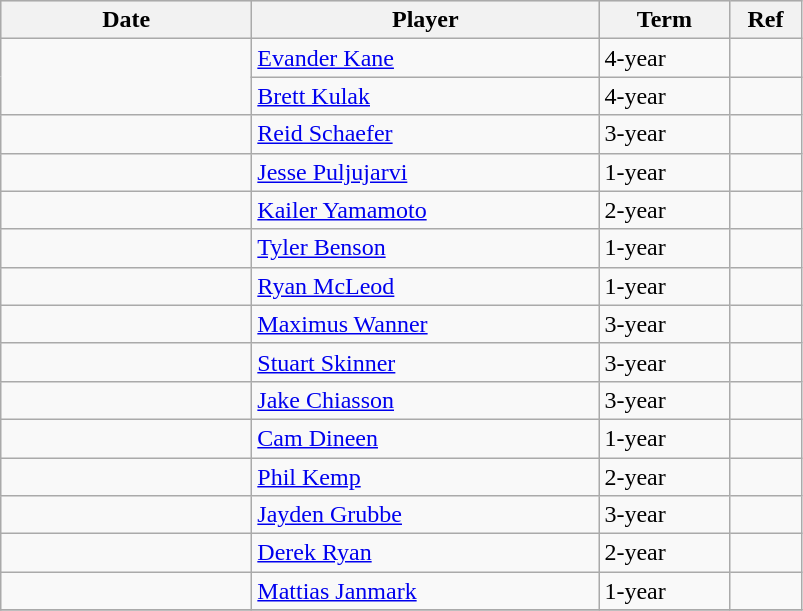<table class="wikitable">
<tr style="background:#ddd; text-align:center;">
<th style="width: 10em;">Date</th>
<th style="width: 14em;">Player</th>
<th style="width: 5em;">Term</th>
<th style="width: 2.5em;">Ref</th>
</tr>
<tr>
<td rowspan=2></td>
<td><a href='#'>Evander Kane</a></td>
<td>4-year</td>
<td></td>
</tr>
<tr>
<td><a href='#'>Brett Kulak</a></td>
<td>4-year</td>
<td></td>
</tr>
<tr>
<td></td>
<td><a href='#'>Reid Schaefer</a></td>
<td>3-year</td>
<td></td>
</tr>
<tr>
<td></td>
<td><a href='#'>Jesse Puljujarvi</a></td>
<td>1-year</td>
<td></td>
</tr>
<tr>
<td></td>
<td><a href='#'>Kailer Yamamoto</a></td>
<td>2-year</td>
<td></td>
</tr>
<tr>
<td></td>
<td><a href='#'>Tyler Benson</a></td>
<td>1-year</td>
<td></td>
</tr>
<tr>
<td></td>
<td><a href='#'>Ryan McLeod</a></td>
<td>1-year</td>
<td></td>
</tr>
<tr>
<td></td>
<td><a href='#'>Maximus Wanner</a></td>
<td>3-year</td>
<td></td>
</tr>
<tr>
<td></td>
<td><a href='#'>Stuart Skinner</a></td>
<td>3-year</td>
<td></td>
</tr>
<tr>
<td></td>
<td><a href='#'>Jake Chiasson</a></td>
<td>3-year</td>
<td></td>
</tr>
<tr>
<td></td>
<td><a href='#'>Cam Dineen</a></td>
<td>1-year</td>
<td></td>
</tr>
<tr>
<td></td>
<td><a href='#'>Phil Kemp</a></td>
<td>2-year</td>
<td></td>
</tr>
<tr>
<td></td>
<td><a href='#'>Jayden Grubbe</a></td>
<td>3-year</td>
<td></td>
</tr>
<tr>
<td></td>
<td><a href='#'>Derek Ryan</a></td>
<td>2-year</td>
<td></td>
</tr>
<tr>
<td></td>
<td><a href='#'>Mattias Janmark</a></td>
<td>1-year</td>
<td></td>
</tr>
<tr>
</tr>
</table>
